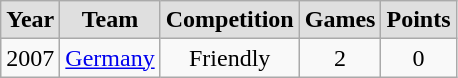<table class="wikitable">
<tr align="center" style="background:#dfdfdf;">
<td><strong>Year</strong></td>
<td><strong>Team</strong></td>
<td><strong>Competition</strong></td>
<td><strong>Games</strong></td>
<td><strong>Points</strong></td>
</tr>
<tr align="center">
<td>2007</td>
<td><a href='#'>Germany</a></td>
<td>Friendly</td>
<td>2</td>
<td>0</td>
</tr>
</table>
